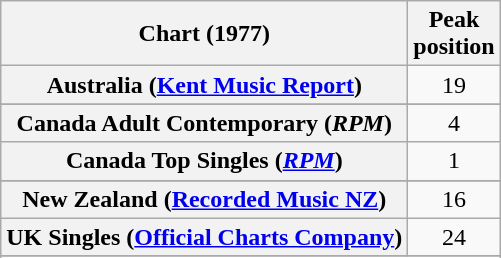<table class="wikitable sortable plainrowheaders" style="text-align:center;">
<tr>
<th>Chart (1977)</th>
<th>Peak<br>position</th>
</tr>
<tr>
<th scope="row">Australia (<a href='#'>Kent Music Report</a>)</th>
<td>19</td>
</tr>
<tr>
</tr>
<tr>
</tr>
<tr>
<th scope="row">Canada Adult Contemporary (<em>RPM</em>)</th>
<td>4</td>
</tr>
<tr>
<th scope="row">Canada Top Singles (<em><a href='#'>RPM</a></em>)</th>
<td>1</td>
</tr>
<tr>
</tr>
<tr>
</tr>
<tr>
<th scope="row">New Zealand (<a href='#'>Recorded Music NZ</a>)</th>
<td>16</td>
</tr>
<tr>
<th scope="row">UK Singles (<a href='#'>Official Charts Company</a>)</th>
<td>24</td>
</tr>
<tr>
</tr>
<tr>
</tr>
<tr>
</tr>
</table>
